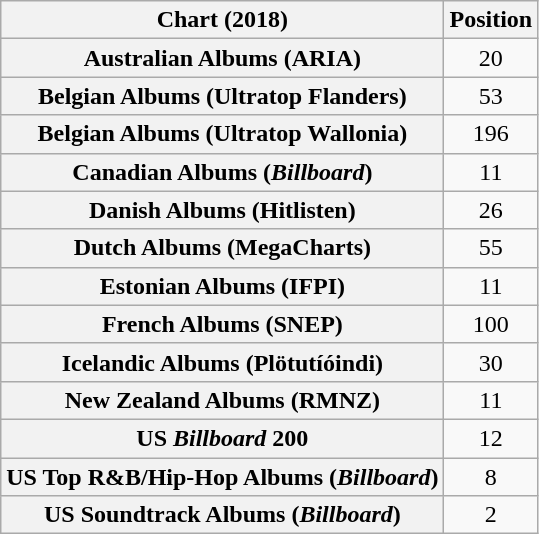<table class="wikitable sortable plainrowheaders" style="text-align:center">
<tr>
<th scope="col">Chart (2018)</th>
<th scope="col">Position</th>
</tr>
<tr>
<th scope="row">Australian Albums (ARIA)</th>
<td>20</td>
</tr>
<tr>
<th scope="row">Belgian Albums (Ultratop Flanders)</th>
<td>53</td>
</tr>
<tr>
<th scope="row">Belgian Albums (Ultratop Wallonia)</th>
<td>196</td>
</tr>
<tr>
<th scope="row">Canadian Albums (<em>Billboard</em>)</th>
<td>11</td>
</tr>
<tr>
<th scope="row">Danish Albums (Hitlisten)</th>
<td>26</td>
</tr>
<tr>
<th scope="row">Dutch Albums (MegaCharts)</th>
<td>55</td>
</tr>
<tr>
<th scope="row">Estonian Albums (IFPI)</th>
<td>11</td>
</tr>
<tr>
<th scope="row">French Albums (SNEP)</th>
<td>100</td>
</tr>
<tr>
<th scope="row">Icelandic Albums (Plötutíóindi)</th>
<td>30</td>
</tr>
<tr>
<th scope="row">New Zealand Albums (RMNZ)</th>
<td>11</td>
</tr>
<tr>
<th scope="row">US <em>Billboard</em> 200</th>
<td>12</td>
</tr>
<tr>
<th scope="row">US Top R&B/Hip-Hop Albums (<em>Billboard</em>)</th>
<td>8</td>
</tr>
<tr>
<th scope="row">US Soundtrack Albums (<em>Billboard</em>)</th>
<td>2</td>
</tr>
</table>
